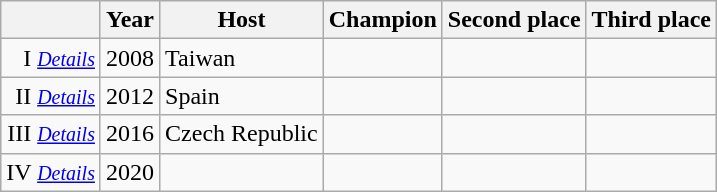<table class="wikitable">
<tr>
<th></th>
<th>Year</th>
<th>Host</th>
<th>Champion</th>
<th>Second place</th>
<th>Third place</th>
</tr>
<tr>
<td align="right">I <small><em><a href='#'>Details</a></em></small></td>
<td>2008</td>
<td>Taiwan</td>
<td><strong></strong></td>
<td></td>
<td></td>
</tr>
<tr>
<td align="right">II <small><em><a href='#'>Details</a></em></small></td>
<td>2012</td>
<td>Spain</td>
<td><strong></strong></td>
<td></td>
<td></td>
</tr>
<tr>
<td align="right">III <small><em><a href='#'>Details</a></em></small></td>
<td>2016</td>
<td>Czech Republic</td>
<td><strong></strong></td>
<td></td>
<td></td>
</tr>
<tr>
<td align="right">IV <small><em><a href='#'>Details</a></em></small></td>
<td>2020</td>
<td></td>
<td></td>
<td></td>
<td></td>
</tr>
</table>
